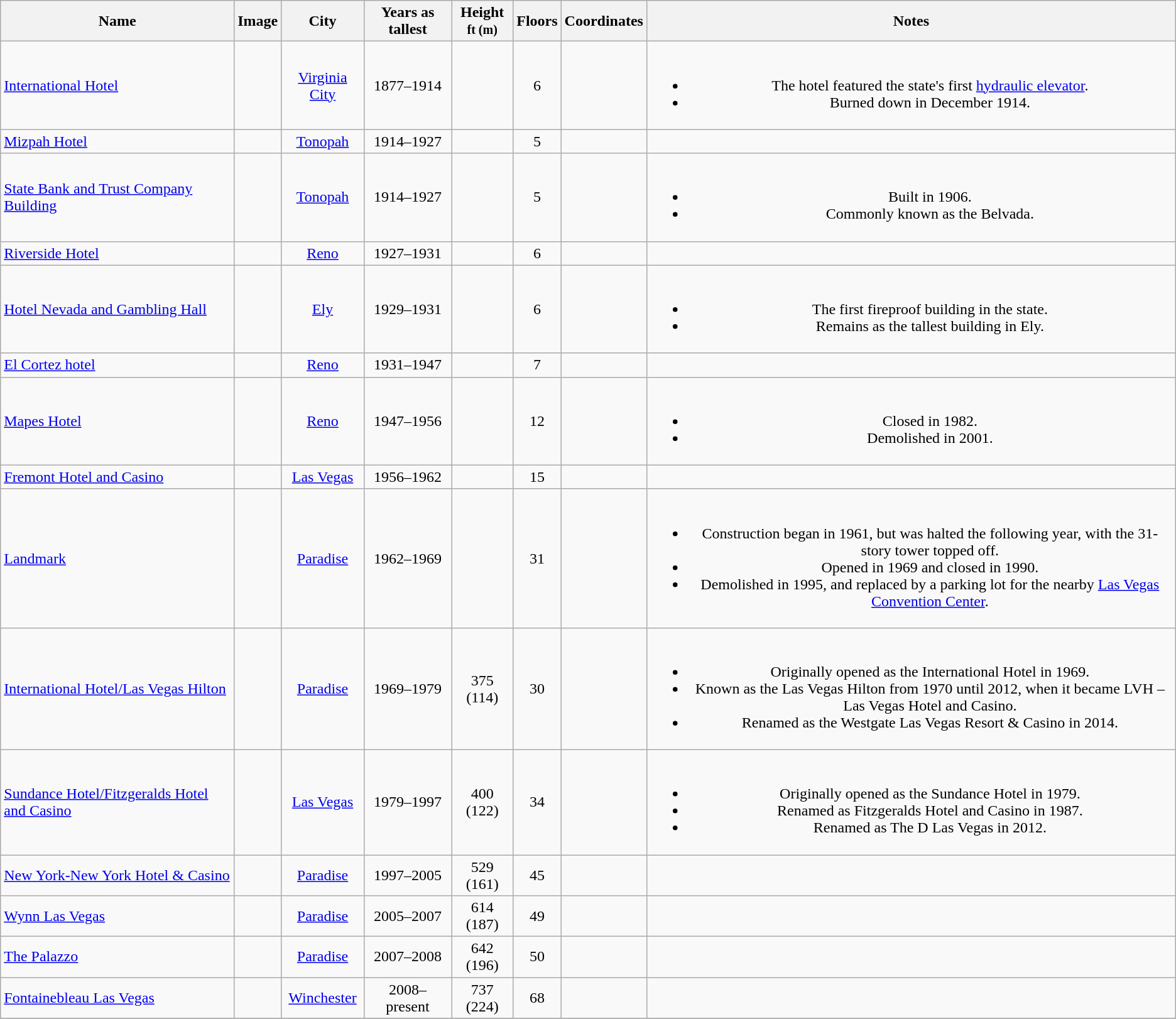<table class="wikitable sortable">
<tr>
<th>Name</th>
<th class="unsortable">Image</th>
<th>City</th>
<th>Years as tallest</th>
<th>Height<br><small>ft (m)</small></th>
<th>Floors</th>
<th>Coordinates</th>
<th class="unsortable">Notes</th>
</tr>
<tr>
<td><a href='#'>International Hotel</a></td>
<td></td>
<td align="center"><a href='#'>Virginia City</a></td>
<td align="center">1877–1914</td>
<td align="center"></td>
<td align="center">6</td>
<td align="center"></td>
<td align="center"><br><ul><li>The hotel featured the state's first <a href='#'>hydraulic elevator</a>.</li><li>Burned down in December 1914.</li></ul></td>
</tr>
<tr>
<td><a href='#'>Mizpah Hotel</a></td>
<td></td>
<td align="center"><a href='#'>Tonopah</a></td>
<td align="center">1914–1927</td>
<td align="center"></td>
<td align="center">5</td>
<td align="center"></td>
<td align="center"></td>
</tr>
<tr>
<td><a href='#'>State Bank and Trust Company Building</a></td>
<td></td>
<td align="center"><a href='#'>Tonopah</a></td>
<td align="center">1914–1927</td>
<td align="center"></td>
<td align="center">5</td>
<td align="center"></td>
<td align="center"><br><ul><li>Built in 1906.</li><li>Commonly known as the Belvada.</li></ul></td>
</tr>
<tr>
<td><a href='#'>Riverside Hotel</a></td>
<td></td>
<td align="center"><a href='#'>Reno</a></td>
<td align="center">1927–1931</td>
<td align="center"></td>
<td align="center">6</td>
<td align="center"></td>
<td align="center"></td>
</tr>
<tr>
<td><a href='#'>Hotel Nevada and Gambling Hall</a></td>
<td></td>
<td align="center"><a href='#'>Ely</a></td>
<td align="center">1929–1931</td>
<td align="center"></td>
<td align="center">6</td>
<td align="center"></td>
<td align="center"><br><ul><li>The first fireproof building in the state.</li><li>Remains as the tallest building in Ely.</li></ul></td>
</tr>
<tr>
<td><a href='#'>El Cortez hotel</a></td>
<td></td>
<td align="center"><a href='#'>Reno</a></td>
<td align="center">1931–1947</td>
<td align="center"></td>
<td align="center">7</td>
<td align="center"></td>
<td align="center"></td>
</tr>
<tr>
<td><a href='#'>Mapes Hotel</a></td>
<td></td>
<td align="center"><a href='#'>Reno</a></td>
<td align="center">1947–1956</td>
<td align="center"></td>
<td align="center">12</td>
<td align="center"></td>
<td align="center"><br><ul><li>Closed in 1982.</li><li>Demolished in 2001.</li></ul></td>
</tr>
<tr>
<td><a href='#'>Fremont Hotel and Casino</a></td>
<td></td>
<td align="center"><a href='#'>Las Vegas</a></td>
<td align="center">1956–1962</td>
<td align="center"></td>
<td align="center">15</td>
<td align="center"></td>
<td align="center"></td>
</tr>
<tr>
<td><a href='#'>Landmark</a></td>
<td></td>
<td align="center"><a href='#'>Paradise</a></td>
<td align="center">1962–1969</td>
<td align="center"></td>
<td align="center">31</td>
<td align="center"></td>
<td align="center"><br><ul><li>Construction began in 1961, but was halted the following year, with the 31-story tower topped off.</li><li>Opened in 1969 and closed in 1990.</li><li>Demolished in 1995, and replaced by a parking lot for the nearby <a href='#'>Las Vegas Convention Center</a>.</li></ul></td>
</tr>
<tr>
<td><a href='#'>International Hotel/Las Vegas Hilton</a></td>
<td></td>
<td align="center"><a href='#'>Paradise</a></td>
<td align="center">1969–1979</td>
<td align="center">375 (114)</td>
<td align="center">30</td>
<td align="center"></td>
<td align="center"><br><ul><li>Originally opened as the International Hotel in 1969.</li><li>Known as the Las Vegas Hilton from 1970 until 2012, when it became LVH – Las Vegas Hotel and Casino.</li><li>Renamed as the Westgate Las Vegas Resort & Casino in 2014.</li></ul></td>
</tr>
<tr>
<td><a href='#'>Sundance Hotel/Fitzgeralds Hotel and Casino</a></td>
<td></td>
<td align="center"><a href='#'>Las Vegas</a></td>
<td align="center">1979–1997</td>
<td align="center">400 (122)</td>
<td align="center">34</td>
<td align="center"></td>
<td align="center"><br><ul><li>Originally opened as the Sundance Hotel in 1979.</li><li>Renamed as Fitzgeralds Hotel and Casino in 1987.</li><li>Renamed as The D Las Vegas in 2012.</li></ul></td>
</tr>
<tr>
<td><a href='#'>New York-New York Hotel & Casino</a></td>
<td></td>
<td align="center"><a href='#'>Paradise</a></td>
<td align="center">1997–2005</td>
<td align="center">529 (161)</td>
<td align="center">45</td>
<td align="center"></td>
<td align="center"></td>
</tr>
<tr>
<td><a href='#'>Wynn Las Vegas</a></td>
<td></td>
<td align="center"><a href='#'>Paradise</a></td>
<td align="center">2005–2007</td>
<td align="center">614 (187)</td>
<td align="center">49</td>
<td align="center"></td>
<td align="center"></td>
</tr>
<tr>
<td><a href='#'>The Palazzo</a></td>
<td></td>
<td align="center"><a href='#'>Paradise</a></td>
<td align="center">2007–2008</td>
<td align="center">642 (196)</td>
<td align="center">50</td>
<td align="center"></td>
<td align="center"></td>
</tr>
<tr>
<td><a href='#'>Fontainebleau Las Vegas</a></td>
<td></td>
<td align="center"><a href='#'>Winchester</a></td>
<td align="center">2008–present</td>
<td align="center">737 (224)</td>
<td align="center">68</td>
<td align="center"></td>
<td align="center"></td>
</tr>
<tr>
</tr>
</table>
